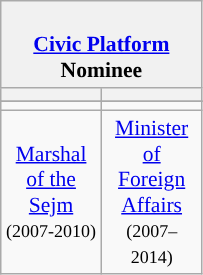<table class="wikitable" style="font-size:90%; text-align:center;">
<tr>
<td colspan="28" style="background:#f1f1f1;"><br><strong><a href='#'>Civic Platform</a> Nominee</strong></td>
</tr>
<tr>
<th style="width:3em; font-size:135%; background:"></th>
<th style="width:3em; font-size:135%; background:"></th>
</tr>
<tr style="color:#000; font-size:100%; background:#FCA241 ;">
</tr>
<tr>
<td></td>
<td></td>
</tr>
<tr>
<td><a href='#'>Marshal of the Sejm</a><br><small>(2007-2010)</small></td>
<td><a href='#'>Minister of Foreign Affairs</a><br><small>(2007–2014)</small></td>
</tr>
</table>
